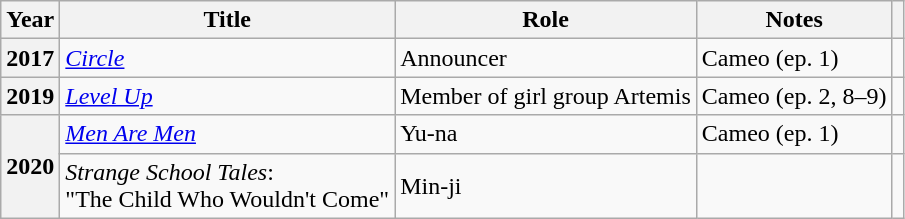<table class="wikitable plainrowheaders">
<tr>
<th scope="col">Year</th>
<th scope="col">Title</th>
<th scope="col">Role</th>
<th scope="col">Notes</th>
<th scope="col" class="unsortable"></th>
</tr>
<tr>
<th scope="row">2017</th>
<td><em><a href='#'>Circle</a></em></td>
<td>Announcer</td>
<td>Cameo (ep. 1)</td>
<td style="text-align:center"></td>
</tr>
<tr>
<th scope="row">2019</th>
<td><a href='#'><em>Level Up</em></a></td>
<td>Member of girl group Artemis</td>
<td>Cameo (ep. 2, 8–9)</td>
<td style="text-align:center"></td>
</tr>
<tr>
<th scope="row" rowspan="2">2020</th>
<td><em><a href='#'>Men Are Men</a></em></td>
<td>Yu-na</td>
<td>Cameo (ep. 1)</td>
<td style="text-align:center"></td>
</tr>
<tr>
<td><em>Strange School Tales</em>:<br>"The Child Who Wouldn't Come"</td>
<td>Min-ji</td>
<td></td>
<td style="text-align:center"></td>
</tr>
</table>
